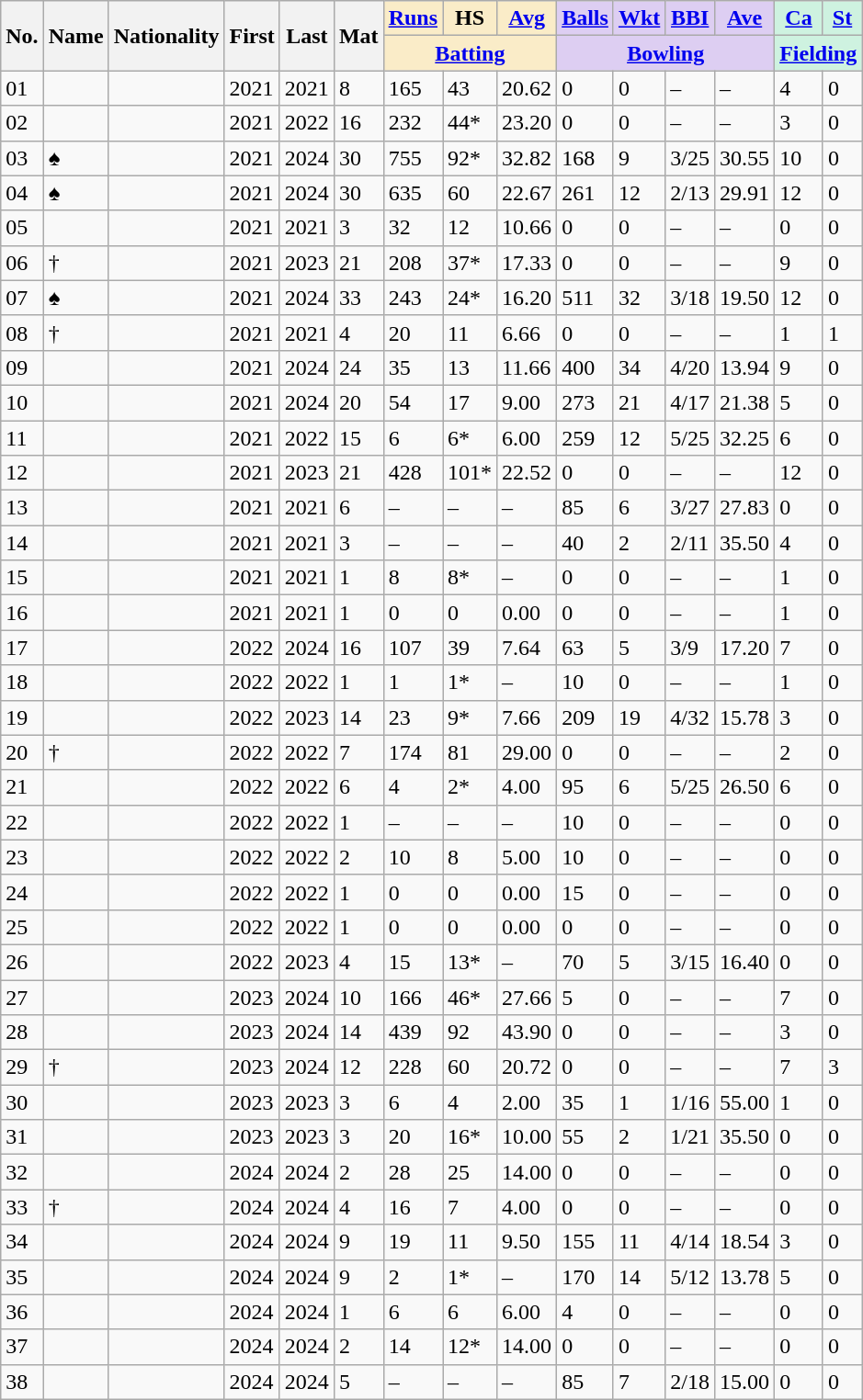<table class="wikitable sortable">
<tr align="center">
<th rowspan="2">No.</th>
<th rowspan="2">Name</th>
<th rowspan="2">Nationality</th>
<th rowspan="2">First</th>
<th rowspan="2">Last</th>
<th rowspan="2">Mat</th>
<th style="background:#faecc8"><a href='#'>Runs</a></th>
<th style="background:#faecc8">HS</th>
<th style="background:#faecc8"><a href='#'>Avg</a></th>
<th style="background:#ddcef2"><a href='#'>Balls</a></th>
<th style="background:#ddcef2"><a href='#'>Wkt</a></th>
<th style="background:#ddcef2"><a href='#'>BBI</a></th>
<th style="background:#ddcef2"><a href='#'>Ave</a></th>
<th style="background:#cef2e0"><a href='#'>Ca</a></th>
<th style="background:#cef2e0"><a href='#'>St</a></th>
</tr>
<tr class="unsortable">
<th colspan=3 style="background:#faecc8"><a href='#'>Batting</a></th>
<th colspan=4 style="background:#ddcef2"><a href='#'>Bowling</a></th>
<th colspan=2 style="background:#cef2e0"><a href='#'>Fielding</a></th>
</tr>
<tr>
<td><span>0</span>1</td>
<td><strong></strong></td>
<td></td>
<td>2021</td>
<td>2021</td>
<td>8</td>
<td>165</td>
<td>43</td>
<td>20.62</td>
<td>0</td>
<td>0</td>
<td>–</td>
<td>–</td>
<td>4</td>
<td>0</td>
</tr>
<tr>
<td><span>0</span>2</td>
<td></td>
<td></td>
<td>2021</td>
<td>2022</td>
<td>16</td>
<td>232</td>
<td>44*</td>
<td>23.20</td>
<td>0</td>
<td>0</td>
<td>–</td>
<td>–</td>
<td>3</td>
<td>0</td>
</tr>
<tr>
<td><span>0</span>3</td>
<td> ♠</td>
<td></td>
<td>2021</td>
<td>2024</td>
<td>30</td>
<td>755</td>
<td>92*</td>
<td>32.82</td>
<td>168</td>
<td>9</td>
<td>3/25</td>
<td>30.55</td>
<td>10</td>
<td>0</td>
</tr>
<tr>
<td><span>0</span>4</td>
<td> ♠</td>
<td></td>
<td>2021</td>
<td>2024</td>
<td>30</td>
<td>635</td>
<td>60</td>
<td>22.67</td>
<td>261</td>
<td>12</td>
<td>2/13</td>
<td>29.91</td>
<td>12</td>
<td>0</td>
</tr>
<tr>
<td><span>0</span>5</td>
<td></td>
<td></td>
<td>2021</td>
<td>2021</td>
<td>3</td>
<td>32</td>
<td>12</td>
<td>10.66</td>
<td>0</td>
<td>0</td>
<td>–</td>
<td>–</td>
<td>0</td>
<td>0</td>
</tr>
<tr>
<td><span>0</span>6</td>
<td> †</td>
<td></td>
<td>2021</td>
<td>2023</td>
<td>21</td>
<td>208</td>
<td>37*</td>
<td>17.33</td>
<td>0</td>
<td>0</td>
<td>–</td>
<td>–</td>
<td>9</td>
<td>0</td>
</tr>
<tr>
<td><span>0</span>7</td>
<td> ♠</td>
<td></td>
<td>2021</td>
<td>2024</td>
<td>33</td>
<td>243</td>
<td>24*</td>
<td>16.20</td>
<td>511</td>
<td>32</td>
<td>3/18</td>
<td>19.50</td>
<td>12</td>
<td>0</td>
</tr>
<tr>
<td><span>0</span>8</td>
<td> †</td>
<td></td>
<td>2021</td>
<td>2021</td>
<td>4</td>
<td>20</td>
<td>11</td>
<td>6.66</td>
<td>0</td>
<td>0</td>
<td>–</td>
<td>–</td>
<td>1</td>
<td>1</td>
</tr>
<tr>
<td><span>0</span>9</td>
<td><strong></strong></td>
<td></td>
<td>2021</td>
<td>2024</td>
<td>24</td>
<td>35</td>
<td>13</td>
<td>11.66</td>
<td>400</td>
<td>34</td>
<td>4/20</td>
<td>13.94</td>
<td>9</td>
<td>0</td>
</tr>
<tr>
<td>10</td>
<td></td>
<td></td>
<td>2021</td>
<td>2024</td>
<td>20</td>
<td>54</td>
<td>17</td>
<td>9.00</td>
<td>273</td>
<td>21</td>
<td>4/17</td>
<td>21.38</td>
<td>5</td>
<td>0</td>
</tr>
<tr>
<td>11</td>
<td><strong></strong></td>
<td></td>
<td>2021</td>
<td>2022</td>
<td>15</td>
<td>6</td>
<td>6*</td>
<td>6.00</td>
<td>259</td>
<td>12</td>
<td>5/25</td>
<td>32.25</td>
<td>6</td>
<td>0</td>
</tr>
<tr>
<td>12</td>
<td></td>
<td></td>
<td>2021</td>
<td>2023</td>
<td>21</td>
<td>428</td>
<td>101*</td>
<td>22.52</td>
<td>0</td>
<td>0</td>
<td>–</td>
<td>–</td>
<td>12</td>
<td>0</td>
</tr>
<tr>
<td>13</td>
<td></td>
<td></td>
<td>2021</td>
<td>2021</td>
<td>6</td>
<td>–</td>
<td>–</td>
<td>–</td>
<td>85</td>
<td>6</td>
<td>3/27</td>
<td>27.83</td>
<td>0</td>
<td>0</td>
</tr>
<tr>
<td>14</td>
<td></td>
<td></td>
<td>2021</td>
<td>2021</td>
<td>3</td>
<td>–</td>
<td>–</td>
<td>–</td>
<td>40</td>
<td>2</td>
<td>2/11</td>
<td>35.50</td>
<td>4</td>
<td>0</td>
</tr>
<tr>
<td>15</td>
<td></td>
<td></td>
<td>2021</td>
<td>2021</td>
<td>1</td>
<td>8</td>
<td>8*</td>
<td>–</td>
<td>0</td>
<td>0</td>
<td>–</td>
<td>–</td>
<td>1</td>
<td>0</td>
</tr>
<tr>
<td>16</td>
<td><strong></strong></td>
<td></td>
<td>2021</td>
<td>2021</td>
<td>1</td>
<td>0</td>
<td>0</td>
<td>0.00</td>
<td>0</td>
<td>0</td>
<td>–</td>
<td>–</td>
<td>1</td>
<td>0</td>
</tr>
<tr>
<td>17</td>
<td></td>
<td></td>
<td>2022</td>
<td>2024</td>
<td>16</td>
<td>107</td>
<td>39</td>
<td>7.64</td>
<td>63</td>
<td>5</td>
<td>3/9</td>
<td>17.20</td>
<td>7</td>
<td>0</td>
</tr>
<tr>
<td>18</td>
<td></td>
<td></td>
<td>2022</td>
<td>2022</td>
<td>1</td>
<td>1</td>
<td>1*</td>
<td>–</td>
<td>10</td>
<td>0</td>
<td>–</td>
<td>–</td>
<td>1</td>
<td>0</td>
</tr>
<tr>
<td>19</td>
<td><strong></strong></td>
<td></td>
<td>2022</td>
<td>2023</td>
<td>14</td>
<td>23</td>
<td>9*</td>
<td>7.66</td>
<td>209</td>
<td>19</td>
<td>4/32</td>
<td>15.78</td>
<td>3</td>
<td>0</td>
</tr>
<tr>
<td>20</td>
<td><strong></strong> †</td>
<td></td>
<td>2022</td>
<td>2022</td>
<td>7</td>
<td>174</td>
<td>81</td>
<td>29.00</td>
<td>0</td>
<td>0</td>
<td>–</td>
<td>–</td>
<td>2</td>
<td>0</td>
</tr>
<tr>
<td>21</td>
<td></td>
<td></td>
<td>2022</td>
<td>2022</td>
<td>6</td>
<td>4</td>
<td>2*</td>
<td>4.00</td>
<td>95</td>
<td>6</td>
<td>5/25</td>
<td>26.50</td>
<td>6</td>
<td>0</td>
</tr>
<tr>
<td>22</td>
<td></td>
<td></td>
<td>2022</td>
<td>2022</td>
<td>1</td>
<td>–</td>
<td>–</td>
<td>–</td>
<td>10</td>
<td>0</td>
<td>–</td>
<td>–</td>
<td>0</td>
<td>0</td>
</tr>
<tr>
<td>23</td>
<td></td>
<td></td>
<td>2022</td>
<td>2022</td>
<td>2</td>
<td>10</td>
<td>8</td>
<td>5.00</td>
<td>10</td>
<td>0</td>
<td>–</td>
<td>–</td>
<td>0</td>
<td>0</td>
</tr>
<tr>
<td>24</td>
<td><strong></strong></td>
<td></td>
<td>2022</td>
<td>2022</td>
<td>1</td>
<td>0</td>
<td>0</td>
<td>0.00</td>
<td>15</td>
<td>0</td>
<td>–</td>
<td>–</td>
<td>0</td>
<td>0</td>
</tr>
<tr>
<td>25</td>
<td></td>
<td></td>
<td>2022</td>
<td>2022</td>
<td>1</td>
<td>0</td>
<td>0</td>
<td>0.00</td>
<td>0</td>
<td>0</td>
<td>–</td>
<td>–</td>
<td>0</td>
<td>0</td>
</tr>
<tr>
<td>26</td>
<td><strong></strong></td>
<td></td>
<td>2022</td>
<td>2023</td>
<td>4</td>
<td>15</td>
<td>13*</td>
<td>–</td>
<td>70</td>
<td>5</td>
<td>3/15</td>
<td>16.40</td>
<td>0</td>
<td>0</td>
</tr>
<tr>
<td>27</td>
<td></td>
<td></td>
<td>2023</td>
<td>2024</td>
<td>10</td>
<td>166</td>
<td>46*</td>
<td>27.66</td>
<td>5</td>
<td>0</td>
<td>–</td>
<td>–</td>
<td>7</td>
<td>0</td>
</tr>
<tr>
<td>28</td>
<td></td>
<td></td>
<td>2023</td>
<td>2024</td>
<td>14</td>
<td>439</td>
<td>92</td>
<td>43.90</td>
<td>0</td>
<td>0</td>
<td>–</td>
<td>–</td>
<td>3</td>
<td>0</td>
</tr>
<tr>
<td>29</td>
<td> †</td>
<td></td>
<td>2023</td>
<td>2024</td>
<td>12</td>
<td>228</td>
<td>60</td>
<td>20.72</td>
<td>0</td>
<td>0</td>
<td>–</td>
<td>–</td>
<td>7</td>
<td>3</td>
</tr>
<tr>
<td>30</td>
<td><strong></strong></td>
<td></td>
<td>2023</td>
<td>2023</td>
<td>3</td>
<td>6</td>
<td>4</td>
<td>2.00</td>
<td>35</td>
<td>1</td>
<td>1/16</td>
<td>55.00</td>
<td>1</td>
<td>0</td>
</tr>
<tr>
<td>31</td>
<td></td>
<td></td>
<td>2023</td>
<td>2023</td>
<td>3</td>
<td>20</td>
<td>16*</td>
<td>10.00</td>
<td>55</td>
<td>2</td>
<td>1/21</td>
<td>35.50</td>
<td>0</td>
<td>0</td>
</tr>
<tr>
<td>32</td>
<td></td>
<td></td>
<td>2024</td>
<td>2024</td>
<td>2</td>
<td>28</td>
<td>25</td>
<td>14.00</td>
<td>0</td>
<td>0</td>
<td>–</td>
<td>–</td>
<td>0</td>
<td>0</td>
</tr>
<tr>
<td>33</td>
<td> †</td>
<td></td>
<td>2024</td>
<td>2024</td>
<td>4</td>
<td>16</td>
<td>7</td>
<td>4.00</td>
<td>0</td>
<td>0</td>
<td>–</td>
<td>–</td>
<td>0</td>
<td>0</td>
</tr>
<tr>
<td>34</td>
<td><strong></strong></td>
<td></td>
<td>2024</td>
<td>2024</td>
<td>9</td>
<td>19</td>
<td>11</td>
<td>9.50</td>
<td>155</td>
<td>11</td>
<td>4/14</td>
<td>18.54</td>
<td>3</td>
<td>0</td>
</tr>
<tr>
<td>35</td>
<td><strong></strong></td>
<td></td>
<td>2024</td>
<td>2024</td>
<td>9</td>
<td>2</td>
<td>1*</td>
<td>–</td>
<td>170</td>
<td>14</td>
<td>5/12</td>
<td>13.78</td>
<td>5</td>
<td>0</td>
</tr>
<tr>
<td>36</td>
<td></td>
<td></td>
<td>2024</td>
<td>2024</td>
<td>1</td>
<td>6</td>
<td>6</td>
<td>6.00</td>
<td>4</td>
<td>0</td>
<td>–</td>
<td>–</td>
<td>0</td>
<td>0</td>
</tr>
<tr>
<td>37</td>
<td></td>
<td></td>
<td>2024</td>
<td>2024</td>
<td>2</td>
<td>14</td>
<td>12*</td>
<td>14.00</td>
<td>0</td>
<td>0</td>
<td>–</td>
<td>–</td>
<td>0</td>
<td>0</td>
</tr>
<tr>
<td>38</td>
<td></td>
<td></td>
<td>2024</td>
<td>2024</td>
<td>5</td>
<td>–</td>
<td>–</td>
<td>–</td>
<td>85</td>
<td>7</td>
<td>2/18</td>
<td>15.00</td>
<td>0</td>
<td>0</td>
</tr>
</table>
